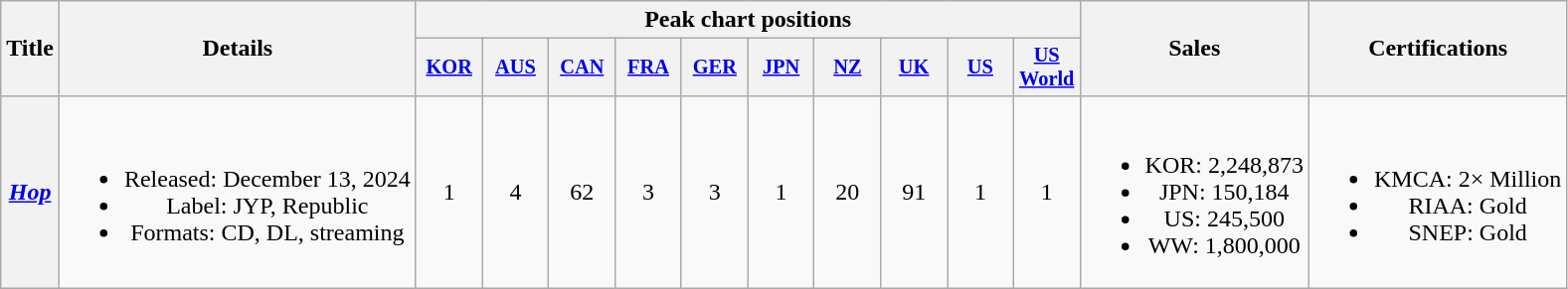<table class="wikitable plainrowheaders" style="text-align:center">
<tr>
<th scope="col" rowspan="2">Title</th>
<th scope="col" rowspan="2">Details</th>
<th scope="col" colspan="10">Peak chart positions</th>
<th scope="col" rowspan="2">Sales</th>
<th scope="col" rowspan="2">Certifications</th>
</tr>
<tr>
<th scope="col" style="width:2.8em;font-size:85%"><a href='#'>KOR</a><br></th>
<th scope="col" style="width:2.8em;font-size:85%"><a href='#'>AUS</a><br></th>
<th scope="col" style="width:2.8em;font-size:85%"><a href='#'>CAN</a><br></th>
<th scope="col" style="width:2.8em;font-size:85%"><a href='#'>FRA</a><br></th>
<th scope="col" style="width:2.8em;font-size:85%"><a href='#'>GER</a><br></th>
<th scope="col" style="width:2.8em;font-size:85%"><a href='#'>JPN</a><br></th>
<th scope="col" style="width:2.8em;font-size:85%"><a href='#'>NZ</a><br></th>
<th scope="col" style="width:2.8em;font-size:85%"><a href='#'>UK</a><br></th>
<th scope="col" style="width:2.8em;font-size:85%"><a href='#'>US</a><br></th>
<th scope="col" style="width:2.8em;font-size:85%"><a href='#'>US<br>World</a><br></th>
</tr>
<tr>
<th scope="row"><em><a href='#'>Hop</a></em></th>
<td><br><ul><li>Released: December 13, 2024</li><li>Label: JYP, Republic</li><li>Formats: CD, DL, streaming</li></ul></td>
<td>1</td>
<td>4</td>
<td>62</td>
<td>3</td>
<td>3</td>
<td>1</td>
<td>20</td>
<td>91</td>
<td>1</td>
<td>1</td>
<td><br><ul><li>KOR: 2,248,873</li><li>JPN: 150,184</li><li>US: 245,500</li><li>WW: 1,800,000</li></ul></td>
<td><br><ul><li>KMCA: 2× Million</li><li>RIAA: Gold</li><li>SNEP: Gold</li></ul></td>
</tr>
</table>
